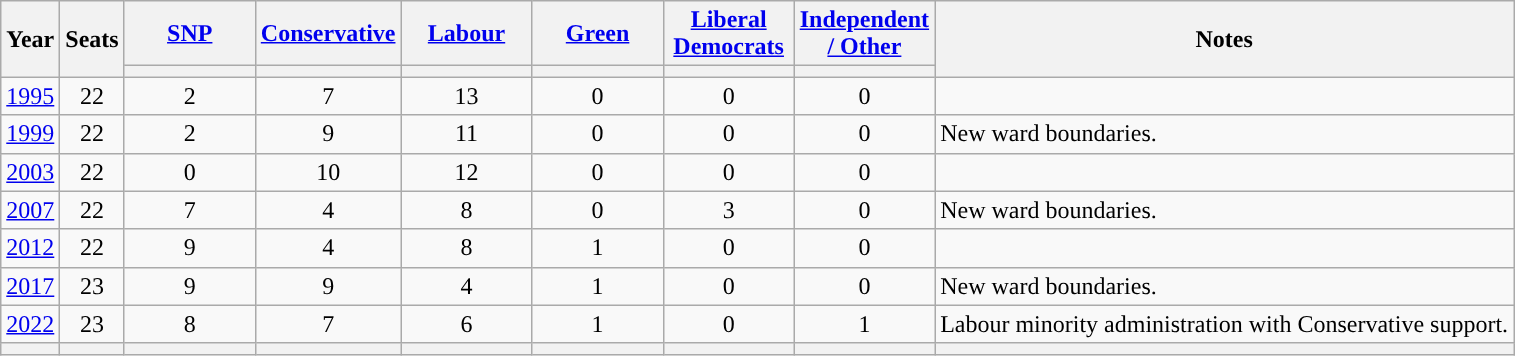<table class="wikitable" style=text-align:center>
<tr>
<th rowspan=2><strong>Year</strong></th>
<th rowspan=2><strong>Seats</strong></th>
<th width="80"><a href='#'><strong>SNP</strong></a></th>
<th width="80"><a href='#'><strong>Conservative</strong></a></th>
<th width="80"><a href='#'><strong>Labour</strong></a></th>
<th width="80"><a href='#'><strong>Green</strong></a></th>
<th width="80"><a href='#'><strong>Liberal Democrats</strong></a></th>
<th width="80"><a href='#'><strong>Independent / Other</strong></a></th>
<th rowspan=2><strong>Notes</strong></th>
</tr>
<tr>
<th style="background-color: "></th>
<th style="background-color: "></th>
<th style="background-color: "></th>
<th style="background-color: "></th>
<th style="background-color: "></th>
<th style="background-color: "></th>
</tr>
<tr>
<td><a href='#'>1995</a></td>
<td>22</td>
<td>2</td>
<td>7</td>
<td>13</td>
<td>0</td>
<td>0</td>
<td>0</td>
<td align=left></td>
</tr>
<tr>
<td><a href='#'>1999</a></td>
<td>22</td>
<td>2</td>
<td>9</td>
<td>11</td>
<td>0</td>
<td>0</td>
<td>0</td>
<td align=left>New ward boundaries.</td>
</tr>
<tr>
<td><a href='#'>2003</a></td>
<td>22</td>
<td>0</td>
<td>10</td>
<td>12</td>
<td>0</td>
<td>0</td>
<td>0</td>
<td align=left></td>
</tr>
<tr>
<td><a href='#'>2007</a></td>
<td>22</td>
<td>7</td>
<td>4</td>
<td>8</td>
<td>0</td>
<td>3</td>
<td>0</td>
<td align=left>New ward boundaries.</td>
</tr>
<tr>
<td><a href='#'>2012</a></td>
<td>22</td>
<td>9</td>
<td>4</td>
<td>8</td>
<td>1</td>
<td>0</td>
<td>0</td>
<td align=left></td>
</tr>
<tr>
<td><a href='#'>2017</a></td>
<td>23</td>
<td>9</td>
<td>9</td>
<td>4</td>
<td>1</td>
<td>0</td>
<td>0</td>
<td align=left>New ward boundaries.</td>
</tr>
<tr>
<td><a href='#'>2022</a></td>
<td>23</td>
<td>8</td>
<td>7</td>
<td>6</td>
<td>1</td>
<td>0</td>
<td>1</td>
<td align=left>Labour minority administration with Conservative support.</td>
</tr>
<tr>
<th></th>
<th></th>
<th style="background-color: "></th>
<th style="background-color: "></th>
<th style="background-color: "></th>
<th style="background-color: "></th>
<th style="background-color: "></th>
<th style="background-color: "></th>
<th></th>
</tr>
</table>
